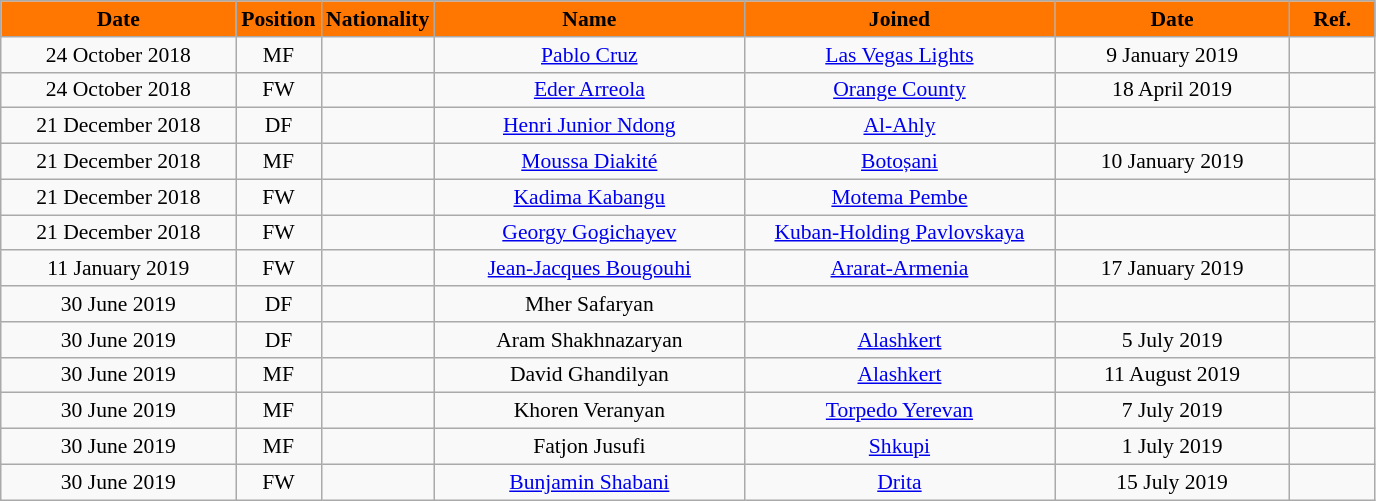<table class="wikitable"  style="text-align:center; font-size:90%; ">
<tr>
<th style="background:#FF7700; color:#000000; width:150px;">Date</th>
<th style="background:#FF7700; color:#000000; width:50px;">Position</th>
<th style="background:#FF7700; color:#000000; width:50px;">Nationality</th>
<th style="background:#FF7700; color:#000000; width:200px;">Name</th>
<th style="background:#FF7700; color:#000000; width:200px;">Joined</th>
<th style="background:#FF7700; color:#000000; width:150px;">Date</th>
<th style="background:#FF7700; color:#000000; width:50px;">Ref.</th>
</tr>
<tr>
<td>24 October 2018</td>
<td>MF</td>
<td></td>
<td><a href='#'>Pablo Cruz</a></td>
<td><a href='#'>Las Vegas Lights</a></td>
<td>9 January 2019</td>
<td></td>
</tr>
<tr>
<td>24 October 2018</td>
<td>FW</td>
<td></td>
<td><a href='#'>Eder Arreola</a></td>
<td><a href='#'>Orange County</a></td>
<td>18 April 2019</td>
<td></td>
</tr>
<tr>
<td>21 December 2018</td>
<td>DF</td>
<td></td>
<td><a href='#'>Henri Junior Ndong</a></td>
<td><a href='#'>Al-Ahly</a></td>
<td></td>
<td></td>
</tr>
<tr>
<td>21 December 2018</td>
<td>MF</td>
<td></td>
<td><a href='#'>Moussa Diakité</a></td>
<td><a href='#'>Botoșani</a></td>
<td>10 January 2019</td>
<td></td>
</tr>
<tr>
<td>21 December 2018</td>
<td>FW</td>
<td></td>
<td><a href='#'>Kadima Kabangu</a></td>
<td><a href='#'>Motema Pembe</a></td>
<td></td>
<td></td>
</tr>
<tr>
<td>21 December 2018</td>
<td>FW</td>
<td></td>
<td><a href='#'>Georgy Gogichayev</a></td>
<td><a href='#'>Kuban-Holding Pavlovskaya</a></td>
<td></td>
<td></td>
</tr>
<tr>
<td>11 January 2019</td>
<td>FW</td>
<td></td>
<td><a href='#'>Jean-Jacques Bougouhi</a></td>
<td><a href='#'>Ararat-Armenia</a></td>
<td>17 January 2019</td>
<td></td>
</tr>
<tr>
<td>30 June 2019</td>
<td>DF</td>
<td></td>
<td>Mher Safaryan</td>
<td></td>
<td></td>
<td></td>
</tr>
<tr>
<td>30 June 2019</td>
<td>DF</td>
<td></td>
<td>Aram Shakhnazaryan</td>
<td><a href='#'>Alashkert</a></td>
<td>5 July 2019</td>
<td></td>
</tr>
<tr>
<td>30 June 2019</td>
<td>MF</td>
<td></td>
<td>David Ghandilyan</td>
<td><a href='#'>Alashkert</a></td>
<td>11 August 2019</td>
<td></td>
</tr>
<tr>
<td>30 June 2019</td>
<td>MF</td>
<td></td>
<td>Khoren Veranyan</td>
<td><a href='#'>Torpedo Yerevan</a></td>
<td>7 July 2019</td>
<td></td>
</tr>
<tr>
<td>30 June 2019</td>
<td>MF</td>
<td></td>
<td>Fatjon Jusufi</td>
<td><a href='#'>Shkupi</a></td>
<td>1 July 2019</td>
<td></td>
</tr>
<tr>
<td>30 June 2019</td>
<td>FW</td>
<td></td>
<td><a href='#'>Bunjamin Shabani</a></td>
<td><a href='#'>Drita</a></td>
<td>15 July 2019</td>
<td></td>
</tr>
</table>
